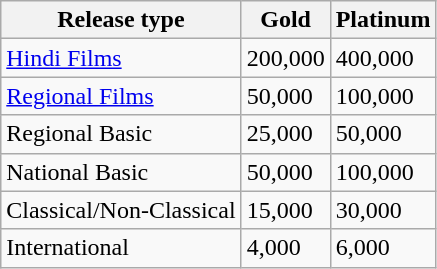<table class="wikitable">
<tr>
<th>Release type</th>
<th>Gold</th>
<th>Platinum</th>
</tr>
<tr>
<td><a href='#'>Hindi Films</a></td>
<td>200,000</td>
<td>400,000</td>
</tr>
<tr>
<td><a href='#'>Regional Films</a></td>
<td>50,000</td>
<td>100,000</td>
</tr>
<tr>
<td>Regional Basic</td>
<td>25,000</td>
<td>50,000</td>
</tr>
<tr>
<td>National Basic</td>
<td>50,000</td>
<td>100,000</td>
</tr>
<tr>
<td>Classical/Non-Classical</td>
<td>15,000</td>
<td>30,000</td>
</tr>
<tr>
<td>International</td>
<td>4,000</td>
<td>6,000</td>
</tr>
</table>
